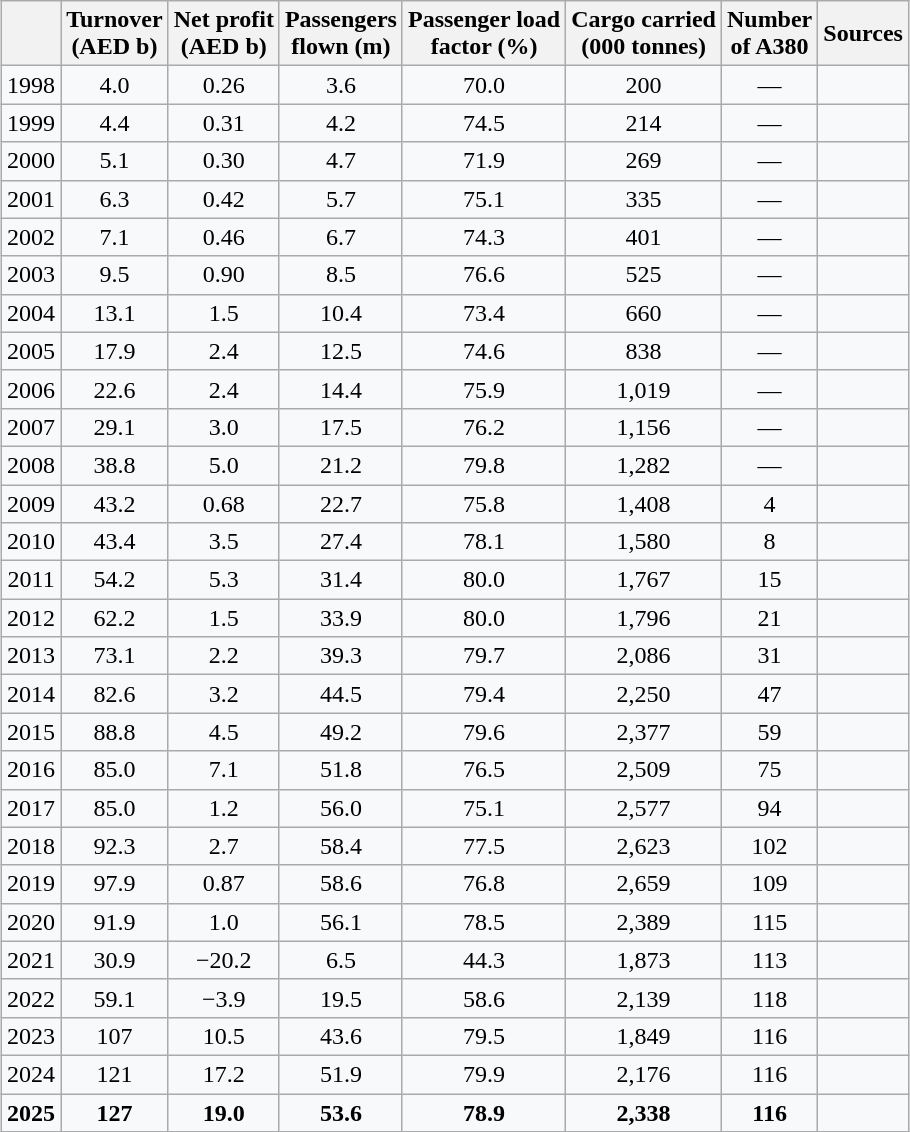<table class="wikitable sortable sticky-header" style="border-collapse:collapse; margin: 1em auto;text-align:center;background: #f8f9faff;">
<tr>
<th></th>
<th>Turnover<br>(AED b)</th>
<th>Net profit<br>(AED b)</th>
<th>Passengers<br>flown (m)</th>
<th>Passenger load<br>factor (%)</th>
<th>Cargo carried<br>(000 tonnes)</th>
<th>Number<br>of A380</th>
<th>Sources</th>
</tr>
<tr>
<td>1998</td>
<td>4.0</td>
<td>0.26</td>
<td>3.6</td>
<td>70.0</td>
<td>200</td>
<td>—</td>
<td></td>
</tr>
<tr>
<td>1999</td>
<td>4.4</td>
<td>0.31</td>
<td>4.2</td>
<td>74.5</td>
<td>214</td>
<td>—</td>
<td></td>
</tr>
<tr>
<td>2000</td>
<td>5.1</td>
<td>0.30</td>
<td>4.7</td>
<td>71.9</td>
<td>269</td>
<td>—</td>
<td></td>
</tr>
<tr>
<td>2001</td>
<td>6.3</td>
<td>0.42</td>
<td>5.7</td>
<td>75.1</td>
<td>335</td>
<td>—</td>
<td></td>
</tr>
<tr>
<td>2002</td>
<td>7.1</td>
<td>0.46</td>
<td>6.7</td>
<td>74.3</td>
<td>401</td>
<td>—</td>
<td></td>
</tr>
<tr>
<td>2003</td>
<td>9.5</td>
<td>0.90</td>
<td>8.5</td>
<td>76.6</td>
<td>525</td>
<td>—</td>
<td></td>
</tr>
<tr>
<td>2004</td>
<td>13.1</td>
<td>1.5</td>
<td>10.4</td>
<td>73.4</td>
<td>660</td>
<td>—</td>
<td></td>
</tr>
<tr>
<td>2005</td>
<td>17.9</td>
<td>2.4</td>
<td>12.5</td>
<td>74.6</td>
<td>838</td>
<td>—</td>
<td></td>
</tr>
<tr>
<td>2006</td>
<td>22.6</td>
<td>2.4</td>
<td>14.4</td>
<td>75.9</td>
<td>1,019</td>
<td>—</td>
<td></td>
</tr>
<tr>
<td>2007</td>
<td>29.1</td>
<td>3.0</td>
<td>17.5</td>
<td>76.2</td>
<td>1,156</td>
<td>—</td>
<td></td>
</tr>
<tr>
<td>2008</td>
<td>38.8</td>
<td>5.0</td>
<td>21.2</td>
<td>79.8</td>
<td>1,282</td>
<td>—</td>
<td></td>
</tr>
<tr>
<td>2009</td>
<td>43.2</td>
<td>0.68</td>
<td>22.7</td>
<td>75.8</td>
<td>1,408</td>
<td>4</td>
<td></td>
</tr>
<tr>
<td>2010</td>
<td>43.4</td>
<td>3.5</td>
<td>27.4</td>
<td>78.1</td>
<td>1,580</td>
<td>8</td>
<td></td>
</tr>
<tr>
<td>2011</td>
<td>54.2</td>
<td>5.3</td>
<td>31.4</td>
<td>80.0</td>
<td>1,767</td>
<td>15</td>
<td></td>
</tr>
<tr>
<td>2012</td>
<td>62.2</td>
<td>1.5</td>
<td>33.9</td>
<td>80.0</td>
<td>1,796</td>
<td>21</td>
<td></td>
</tr>
<tr>
<td>2013</td>
<td>73.1</td>
<td>2.2</td>
<td>39.3</td>
<td>79.7</td>
<td>2,086</td>
<td>31</td>
<td></td>
</tr>
<tr>
<td>2014</td>
<td>82.6</td>
<td>3.2</td>
<td>44.5</td>
<td>79.4</td>
<td>2,250</td>
<td>47</td>
<td></td>
</tr>
<tr>
<td>2015</td>
<td>88.8</td>
<td>4.5</td>
<td>49.2</td>
<td>79.6</td>
<td>2,377</td>
<td>59</td>
<td></td>
</tr>
<tr>
<td>2016</td>
<td>85.0</td>
<td>7.1</td>
<td>51.8</td>
<td>76.5</td>
<td>2,509</td>
<td>75</td>
<td></td>
</tr>
<tr>
<td>2017</td>
<td>85.0</td>
<td>1.2</td>
<td>56.0</td>
<td>75.1</td>
<td>2,577</td>
<td>94</td>
<td></td>
</tr>
<tr>
<td>2018</td>
<td>92.3</td>
<td>2.7</td>
<td>58.4</td>
<td>77.5</td>
<td>2,623</td>
<td>102</td>
<td></td>
</tr>
<tr>
<td>2019</td>
<td>97.9</td>
<td>0.87</td>
<td>58.6</td>
<td>76.8</td>
<td>2,659</td>
<td>109</td>
<td></td>
</tr>
<tr>
<td>2020</td>
<td>91.9</td>
<td>1.0</td>
<td>56.1</td>
<td>78.5</td>
<td>2,389</td>
<td>115</td>
<td></td>
</tr>
<tr>
<td>2021</td>
<td>30.9</td>
<td><span>−20.2</span></td>
<td>6.5</td>
<td>44.3</td>
<td>1,873</td>
<td>113</td>
<td></td>
</tr>
<tr>
<td>2022</td>
<td>59.1</td>
<td><span>−3.9</span></td>
<td>19.5</td>
<td>58.6</td>
<td>2,139</td>
<td>118</td>
<td></td>
</tr>
<tr>
<td>2023</td>
<td>107</td>
<td>10.5</td>
<td>43.6</td>
<td>79.5</td>
<td>1,849</td>
<td>116</td>
<td></td>
</tr>
<tr>
<td>2024</td>
<td>121</td>
<td>17.2</td>
<td>51.9</td>
<td>79.9</td>
<td>2,176</td>
<td>116</td>
<td></td>
</tr>
<tr>
<td><strong>2025</strong></td>
<td><strong>127</strong></td>
<td><strong>19.0</strong></td>
<td><strong>53.6</strong></td>
<td><strong>78.9</strong></td>
<td><strong>2,338</strong></td>
<td><strong>116</strong></td>
<td></td>
</tr>
</table>
